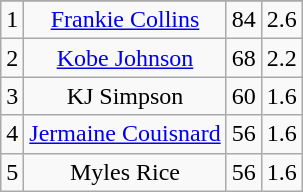<table class="wikitable sortable" style="text-align:center">
<tr>
</tr>
<tr>
<td>1</td>
<td><a href='#'>Frankie Collins</a></td>
<td>84</td>
<td>2.6</td>
</tr>
<tr>
<td>2</td>
<td><a href='#'>Kobe Johnson</a></td>
<td>68</td>
<td>2.2</td>
</tr>
<tr>
<td>3</td>
<td>KJ Simpson</td>
<td>60</td>
<td>1.6</td>
</tr>
<tr>
<td>4</td>
<td><a href='#'>Jermaine Couisnard</a></td>
<td>56</td>
<td>1.6</td>
</tr>
<tr>
<td>5</td>
<td>Myles Rice</td>
<td>56</td>
<td>1.6</td>
</tr>
</table>
